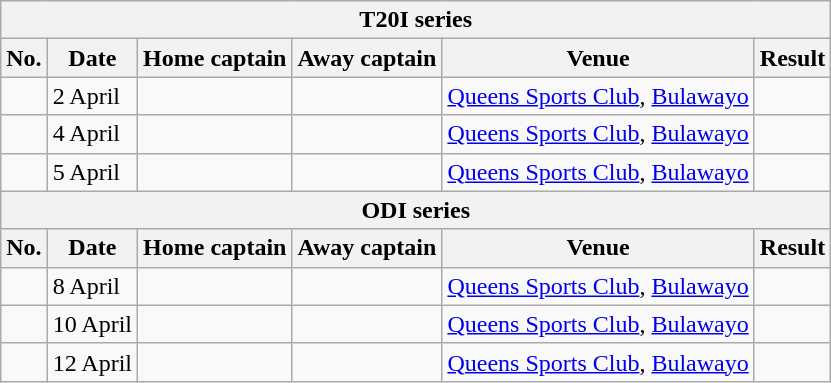<table class="wikitable">
<tr>
<th colspan="9">T20I series</th>
</tr>
<tr>
<th>No.</th>
<th>Date</th>
<th>Home captain</th>
<th>Away captain</th>
<th>Venue</th>
<th>Result</th>
</tr>
<tr>
<td></td>
<td>2 April</td>
<td></td>
<td></td>
<td><a href='#'>Queens Sports Club</a>, <a href='#'>Bulawayo</a></td>
<td></td>
</tr>
<tr>
<td></td>
<td>4 April</td>
<td></td>
<td></td>
<td><a href='#'>Queens Sports Club</a>, <a href='#'>Bulawayo</a></td>
<td></td>
</tr>
<tr>
<td></td>
<td>5 April</td>
<td></td>
<td></td>
<td><a href='#'>Queens Sports Club</a>, <a href='#'>Bulawayo</a></td>
<td></td>
</tr>
<tr>
<th colspan="9">ODI series</th>
</tr>
<tr>
<th>No.</th>
<th>Date</th>
<th>Home captain</th>
<th>Away captain</th>
<th>Venue</th>
<th>Result</th>
</tr>
<tr>
<td></td>
<td>8 April</td>
<td></td>
<td></td>
<td><a href='#'>Queens Sports Club</a>, <a href='#'>Bulawayo</a></td>
<td></td>
</tr>
<tr>
<td></td>
<td>10 April</td>
<td></td>
<td></td>
<td><a href='#'>Queens Sports Club</a>, <a href='#'>Bulawayo</a></td>
<td></td>
</tr>
<tr>
<td></td>
<td>12 April</td>
<td></td>
<td></td>
<td><a href='#'>Queens Sports Club</a>, <a href='#'>Bulawayo</a></td>
<td></td>
</tr>
</table>
